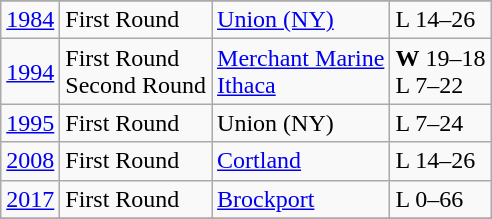<table class="wikitable">
<tr>
</tr>
<tr>
<td><a href='#'>1984</a></td>
<td>First Round</td>
<td><a href='#'>Union (NY)</a></td>
<td>L 14–26</td>
</tr>
<tr>
<td><a href='#'>1994</a></td>
<td>First Round<br>Second Round</td>
<td><a href='#'>Merchant Marine</a><br><a href='#'>Ithaca</a></td>
<td><strong>W</strong> 19–18<br>L 7–22</td>
</tr>
<tr>
<td><a href='#'>1995</a></td>
<td>First Round</td>
<td>Union (NY)</td>
<td>L 7–24</td>
</tr>
<tr>
<td><a href='#'>2008</a></td>
<td>First Round</td>
<td><a href='#'>Cortland</a></td>
<td>L 14–26</td>
</tr>
<tr>
<td><a href='#'>2017</a></td>
<td>First Round</td>
<td><a href='#'>Brockport</a></td>
<td>L 0–66</td>
</tr>
<tr>
</tr>
</table>
